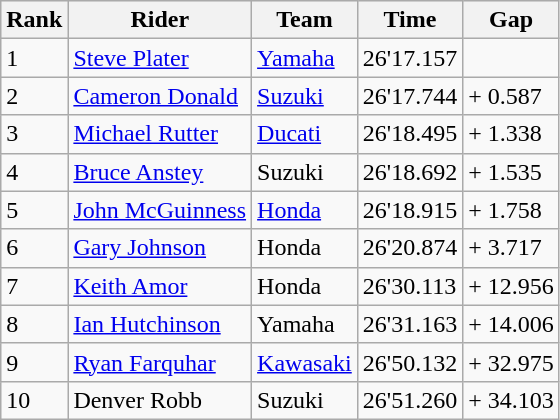<table class="wikitable">
<tr style="background:#efefef;">
<th>Rank</th>
<th>Rider</th>
<th>Team</th>
<th>Time</th>
<th>Gap</th>
</tr>
<tr>
<td>1</td>
<td> <a href='#'>Steve Plater</a></td>
<td><a href='#'>Yamaha</a></td>
<td>26'17.157</td>
<td></td>
</tr>
<tr>
<td>2</td>
<td> <a href='#'>Cameron Donald</a></td>
<td><a href='#'>Suzuki</a></td>
<td>26'17.744</td>
<td>+ 0.587</td>
</tr>
<tr>
<td>3</td>
<td> <a href='#'>Michael Rutter</a></td>
<td><a href='#'>Ducati</a></td>
<td>26'18.495</td>
<td>+ 1.338</td>
</tr>
<tr>
<td>4</td>
<td> <a href='#'>Bruce Anstey</a></td>
<td>Suzuki</td>
<td>26'18.692</td>
<td>+ 1.535</td>
</tr>
<tr>
<td>5</td>
<td> <a href='#'>John McGuinness</a></td>
<td><a href='#'>Honda</a></td>
<td>26'18.915</td>
<td>+ 1.758</td>
</tr>
<tr>
<td>6</td>
<td> <a href='#'>Gary Johnson</a></td>
<td>Honda</td>
<td>26'20.874</td>
<td>+ 3.717</td>
</tr>
<tr>
<td>7</td>
<td> <a href='#'>Keith Amor</a></td>
<td>Honda</td>
<td>26'30.113</td>
<td>+ 12.956</td>
</tr>
<tr>
<td>8</td>
<td> <a href='#'>Ian Hutchinson</a></td>
<td>Yamaha</td>
<td>26'31.163</td>
<td>+ 14.006</td>
</tr>
<tr>
<td>9</td>
<td> <a href='#'>Ryan Farquhar</a></td>
<td><a href='#'>Kawasaki</a></td>
<td>26'50.132</td>
<td>+ 32.975</td>
</tr>
<tr>
<td>10</td>
<td> Denver Robb</td>
<td>Suzuki</td>
<td>26'51.260</td>
<td>+ 34.103</td>
</tr>
</table>
